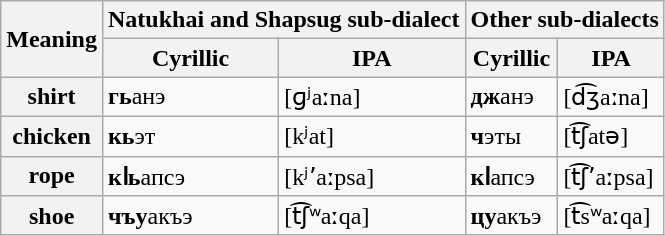<table class="wikitable">
<tr>
<th rowspan=2>Meaning</th>
<th colspan=2>Natukhai and Shapsug sub-dialect</th>
<th colspan=2>Other sub-dialects</th>
</tr>
<tr>
<th>Cyrillic</th>
<th>IPA</th>
<th>Cyrillic</th>
<th>IPA</th>
</tr>
<tr>
<th>shirt</th>
<td><strong>гь</strong>анэ</td>
<td>[ɡʲaːna]</td>
<td><strong>дж</strong>анэ</td>
<td>[d͡ʒaːna]</td>
</tr>
<tr>
<th>chicken</th>
<td><strong>кь</strong>эт</td>
<td>[kʲat]</td>
<td><strong>ч</strong>эты</td>
<td>[t͡ʃatə]</td>
</tr>
<tr>
<th>rope</th>
<td><strong>кӏь</strong>апсэ</td>
<td>[kʲʼaːpsa]</td>
<td><strong>кӏ</strong>апсэ</td>
<td>[t͡ʃʼaːpsa]</td>
</tr>
<tr>
<th>shoe</th>
<td><strong>чъу</strong>акъэ</td>
<td>[t͡ʃʷaːqa]</td>
<td><strong>цу</strong>акъэ</td>
<td>[t͡sʷaːqa]</td>
</tr>
</table>
